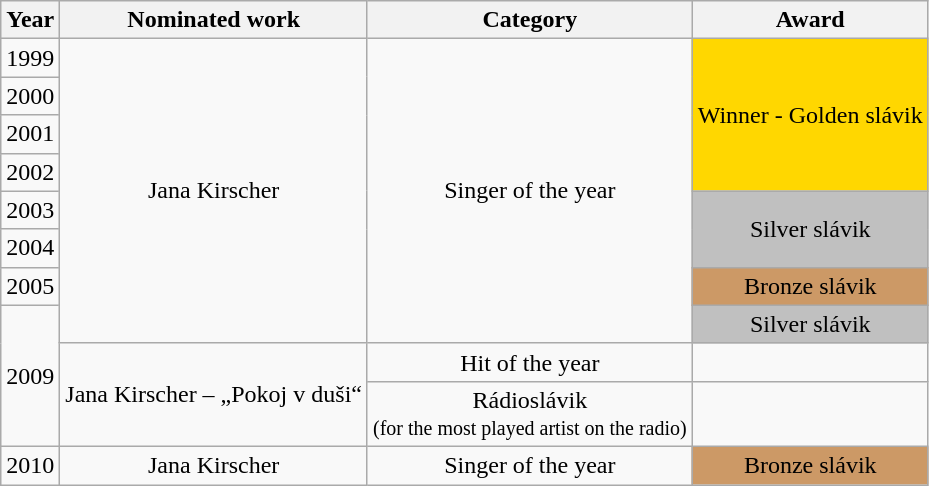<table class="wikitable" style="text-align:center;">
<tr>
<th>Year</th>
<th>Nominated work</th>
<th>Category</th>
<th>Award</th>
</tr>
<tr>
<td>1999</td>
<td rowspan="8">Jana Kirscher</td>
<td rowspan="8">Singer of the year</td>
<td rowspan="4" bgcolor="gold">Winner - Golden slávik</td>
</tr>
<tr>
<td>2000</td>
</tr>
<tr>
<td>2001</td>
</tr>
<tr>
<td>2002</td>
</tr>
<tr>
<td>2003</td>
<td rowspan="2" bgcolor="silver">Silver slávik</td>
</tr>
<tr>
<td>2004</td>
</tr>
<tr>
<td>2005</td>
<td bgcolor="cc9966">Bronze slávik</td>
</tr>
<tr>
<td rowspan="3">2009</td>
<td bgcolor="silver">Silver slávik</td>
</tr>
<tr>
<td rowspan="2">Jana Kirscher – „Pokoj v duši“</td>
<td>Hit of the year</td>
<td></td>
</tr>
<tr>
<td>Rádioslávik <br><small>(for the most played artist on the radio)</small></td>
<td></td>
</tr>
<tr>
<td>2010</td>
<td>Jana Kirscher</td>
<td>Singer of the year</td>
<td bgcolor="cc9966">Bronze slávik</td>
</tr>
</table>
